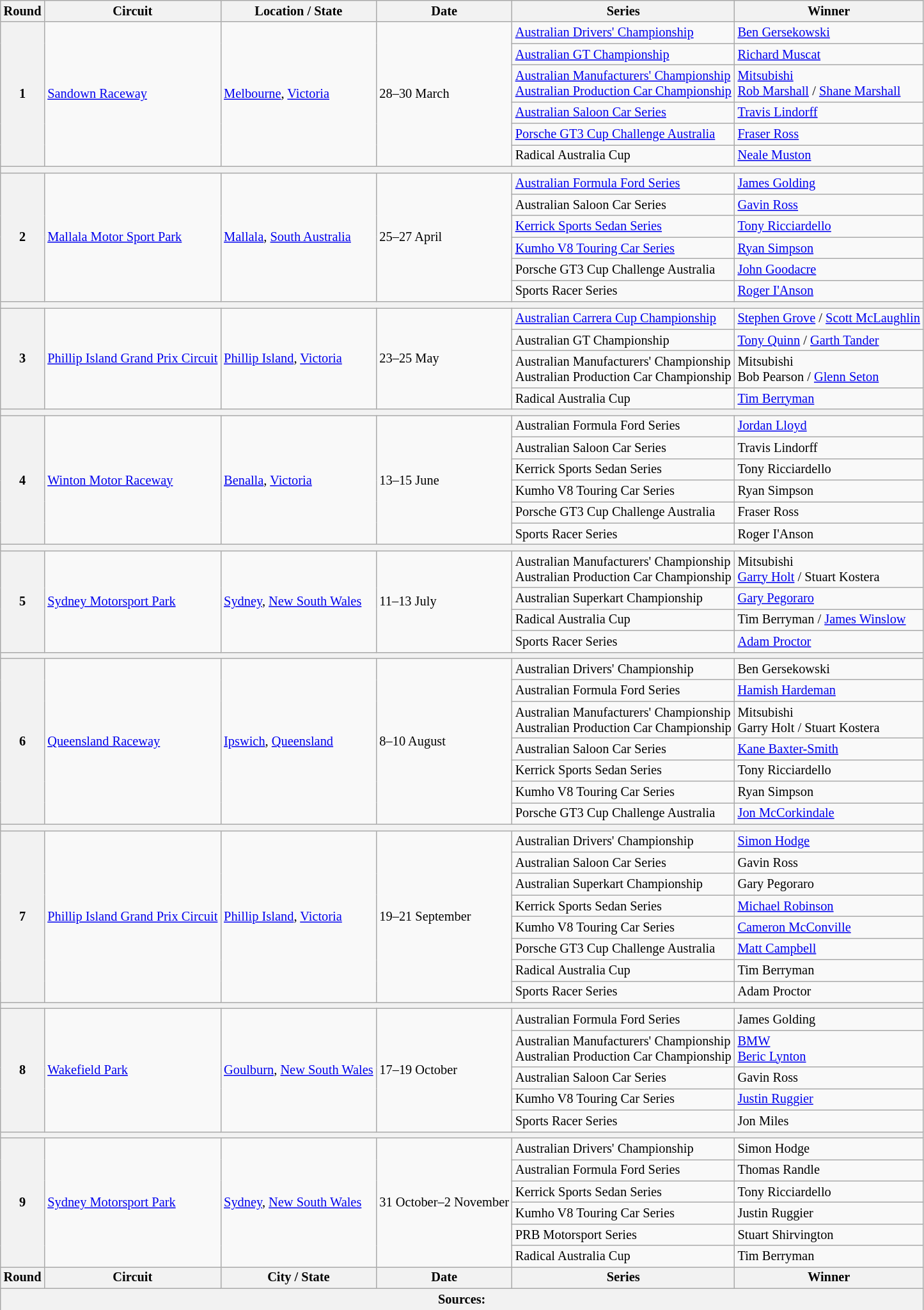<table class="wikitable" style="font-size: 85%">
<tr>
<th>Round</th>
<th>Circuit</th>
<th>Location / State</th>
<th>Date</th>
<th>Series</th>
<th>Winner</th>
</tr>
<tr>
<th rowspan="6">1</th>
<td rowspan="6"> <a href='#'>Sandown Raceway</a></td>
<td rowspan="6"><a href='#'>Melbourne</a>, <a href='#'>Victoria</a></td>
<td rowspan="6">28–30 March</td>
<td><a href='#'>Australian Drivers' Championship</a></td>
<td><a href='#'>Ben Gersekowski</a></td>
</tr>
<tr>
<td><a href='#'>Australian GT Championship</a></td>
<td><a href='#'>Richard Muscat</a></td>
</tr>
<tr>
<td><a href='#'>Australian Manufacturers' Championship</a><br><a href='#'>Australian Production Car Championship</a></td>
<td><a href='#'>Mitsubishi</a><br><a href='#'>Rob Marshall</a> / <a href='#'>Shane Marshall</a></td>
</tr>
<tr>
<td><a href='#'>Australian Saloon Car Series</a></td>
<td><a href='#'>Travis Lindorff</a></td>
</tr>
<tr>
<td><a href='#'>Porsche GT3 Cup Challenge Australia</a></td>
<td><a href='#'>Fraser Ross</a></td>
</tr>
<tr>
<td>Radical Australia Cup</td>
<td><a href='#'>Neale Muston</a></td>
</tr>
<tr>
<th colspan="6"></th>
</tr>
<tr>
<th rowspan="6">2</th>
<td rowspan="6"> <a href='#'>Mallala Motor Sport Park</a></td>
<td rowspan="6"><a href='#'>Mallala</a>, <a href='#'>South Australia</a></td>
<td rowspan="6">25–27 April</td>
<td><a href='#'>Australian Formula Ford Series</a></td>
<td><a href='#'>James Golding</a></td>
</tr>
<tr>
<td>Australian Saloon Car Series</td>
<td><a href='#'>Gavin Ross</a></td>
</tr>
<tr>
<td><a href='#'>Kerrick Sports Sedan Series</a></td>
<td><a href='#'>Tony Ricciardello</a></td>
</tr>
<tr>
<td><a href='#'>Kumho V8 Touring Car Series</a></td>
<td><a href='#'>Ryan Simpson</a></td>
</tr>
<tr>
<td>Porsche GT3 Cup Challenge Australia</td>
<td><a href='#'>John Goodacre</a></td>
</tr>
<tr>
<td>Sports Racer Series</td>
<td><a href='#'>Roger I'Anson</a></td>
</tr>
<tr>
<th colspan="6"></th>
</tr>
<tr>
<th rowspan="4">3</th>
<td rowspan="4"> <a href='#'>Phillip Island Grand Prix Circuit</a></td>
<td rowspan="4"><a href='#'>Phillip Island</a>, <a href='#'>Victoria</a></td>
<td rowspan="4">23–25 May</td>
<td><a href='#'>Australian Carrera Cup Championship</a></td>
<td><a href='#'>Stephen Grove</a> / <a href='#'>Scott McLaughlin</a></td>
</tr>
<tr>
<td>Australian GT Championship</td>
<td><a href='#'>Tony Quinn</a> / <a href='#'>Garth Tander</a></td>
</tr>
<tr>
<td>Australian Manufacturers' Championship<br>Australian Production Car Championship</td>
<td>Mitsubishi<br>Bob Pearson / <a href='#'>Glenn Seton</a></td>
</tr>
<tr>
<td>Radical Australia Cup</td>
<td><a href='#'>Tim Berryman</a></td>
</tr>
<tr>
<th colspan="6"></th>
</tr>
<tr>
<th rowspan="6">4</th>
<td rowspan="6"> <a href='#'>Winton Motor Raceway</a></td>
<td rowspan="6"><a href='#'>Benalla</a>, <a href='#'>Victoria</a></td>
<td rowspan="6">13–15 June</td>
<td>Australian Formula Ford Series</td>
<td><a href='#'>Jordan Lloyd</a></td>
</tr>
<tr>
<td>Australian Saloon Car Series</td>
<td>Travis Lindorff</td>
</tr>
<tr>
<td>Kerrick Sports Sedan Series</td>
<td>Tony Ricciardello</td>
</tr>
<tr>
<td>Kumho V8 Touring Car Series</td>
<td>Ryan Simpson</td>
</tr>
<tr>
<td>Porsche GT3 Cup Challenge Australia</td>
<td>Fraser Ross</td>
</tr>
<tr>
<td>Sports Racer Series</td>
<td>Roger I'Anson</td>
</tr>
<tr>
<th colspan="6"></th>
</tr>
<tr>
<th rowspan="4">5</th>
<td rowspan="4"> <a href='#'>Sydney Motorsport Park</a></td>
<td rowspan="4"><a href='#'>Sydney</a>, <a href='#'>New South Wales</a></td>
<td rowspan="4">11–13 July</td>
<td>Australian Manufacturers' Championship<br>Australian Production Car Championship</td>
<td>Mitsubishi<br><a href='#'>Garry Holt</a> / Stuart Kostera</td>
</tr>
<tr>
<td>Australian Superkart Championship</td>
<td><a href='#'>Gary Pegoraro</a></td>
</tr>
<tr>
<td>Radical Australia Cup</td>
<td>Tim Berryman / <a href='#'>James Winslow</a></td>
</tr>
<tr>
<td>Sports Racer Series</td>
<td><a href='#'>Adam Proctor</a></td>
</tr>
<tr>
<th colspan="6"></th>
</tr>
<tr>
<th rowspan="7">6</th>
<td rowspan="7"> <a href='#'>Queensland Raceway</a></td>
<td rowspan="7"><a href='#'>Ipswich</a>, <a href='#'>Queensland</a></td>
<td rowspan="7">8–10 August</td>
<td>Australian Drivers' Championship</td>
<td>Ben Gersekowski</td>
</tr>
<tr>
<td>Australian Formula Ford Series</td>
<td><a href='#'>Hamish Hardeman</a></td>
</tr>
<tr>
<td>Australian Manufacturers' Championship<br>Australian Production Car Championship</td>
<td>Mitsubishi<br>Garry Holt / Stuart Kostera</td>
</tr>
<tr>
<td>Australian Saloon Car Series</td>
<td><a href='#'>Kane Baxter-Smith</a></td>
</tr>
<tr>
<td>Kerrick Sports Sedan Series</td>
<td>Tony Ricciardello</td>
</tr>
<tr>
<td>Kumho V8 Touring Car Series</td>
<td>Ryan Simpson</td>
</tr>
<tr>
<td>Porsche GT3 Cup Challenge Australia</td>
<td><a href='#'>Jon McCorkindale</a></td>
</tr>
<tr>
<th colspan="6"></th>
</tr>
<tr>
<th rowspan="8">7</th>
<td rowspan="8"> <a href='#'>Phillip Island Grand Prix Circuit</a></td>
<td rowspan="8"><a href='#'>Phillip Island</a>, <a href='#'>Victoria</a></td>
<td rowspan="8">19–21 September</td>
<td>Australian Drivers' Championship</td>
<td><a href='#'>Simon Hodge</a></td>
</tr>
<tr>
<td>Australian Saloon Car Series</td>
<td>Gavin Ross</td>
</tr>
<tr>
<td>Australian Superkart Championship</td>
<td>Gary Pegoraro</td>
</tr>
<tr>
<td>Kerrick Sports Sedan Series</td>
<td><a href='#'>Michael Robinson</a></td>
</tr>
<tr>
<td>Kumho V8 Touring Car Series</td>
<td><a href='#'>Cameron McConville</a></td>
</tr>
<tr>
<td>Porsche GT3 Cup Challenge Australia</td>
<td><a href='#'>Matt Campbell</a></td>
</tr>
<tr>
<td>Radical Australia Cup</td>
<td>Tim Berryman</td>
</tr>
<tr>
<td>Sports Racer Series</td>
<td>Adam Proctor</td>
</tr>
<tr>
<th colspan="6"></th>
</tr>
<tr>
<th rowspan="5">8</th>
<td rowspan="5"> <a href='#'>Wakefield Park</a></td>
<td rowspan="5"><a href='#'>Goulburn</a>, <a href='#'>New South Wales</a></td>
<td rowspan="5">17–19 October</td>
<td>Australian Formula Ford Series</td>
<td>James Golding</td>
</tr>
<tr>
<td>Australian Manufacturers' Championship<br>Australian Production Car Championship</td>
<td><a href='#'>BMW</a><br><a href='#'>Beric Lynton</a></td>
</tr>
<tr>
<td>Australian Saloon Car Series</td>
<td>Gavin Ross</td>
</tr>
<tr>
<td>Kumho V8 Touring Car Series</td>
<td><a href='#'>Justin Ruggier</a></td>
</tr>
<tr>
<td>Sports Racer Series</td>
<td>Jon Miles</td>
</tr>
<tr>
<th colspan="6"></th>
</tr>
<tr>
<th rowspan="6">9</th>
<td rowspan="6"> <a href='#'>Sydney Motorsport Park</a></td>
<td rowspan="6"><a href='#'>Sydney</a>, <a href='#'>New South Wales</a></td>
<td rowspan="6">31 October–2 November</td>
<td>Australian Drivers' Championship</td>
<td>Simon Hodge</td>
</tr>
<tr>
<td>Australian Formula Ford Series</td>
<td>Thomas Randle</td>
</tr>
<tr>
<td>Kerrick Sports Sedan Series</td>
<td>Tony Ricciardello</td>
</tr>
<tr>
<td>Kumho V8 Touring Car Series</td>
<td>Justin Ruggier</td>
</tr>
<tr>
<td>PRB Motorsport Series</td>
<td>Stuart Shirvington</td>
</tr>
<tr>
<td>Radical Australia Cup</td>
<td>Tim Berryman</td>
</tr>
<tr>
<th>Round</th>
<th>Circuit</th>
<th>City / State</th>
<th>Date</th>
<th>Series</th>
<th>Winner</th>
</tr>
<tr>
<th colspan=6>Sources:</th>
</tr>
<tr>
</tr>
</table>
